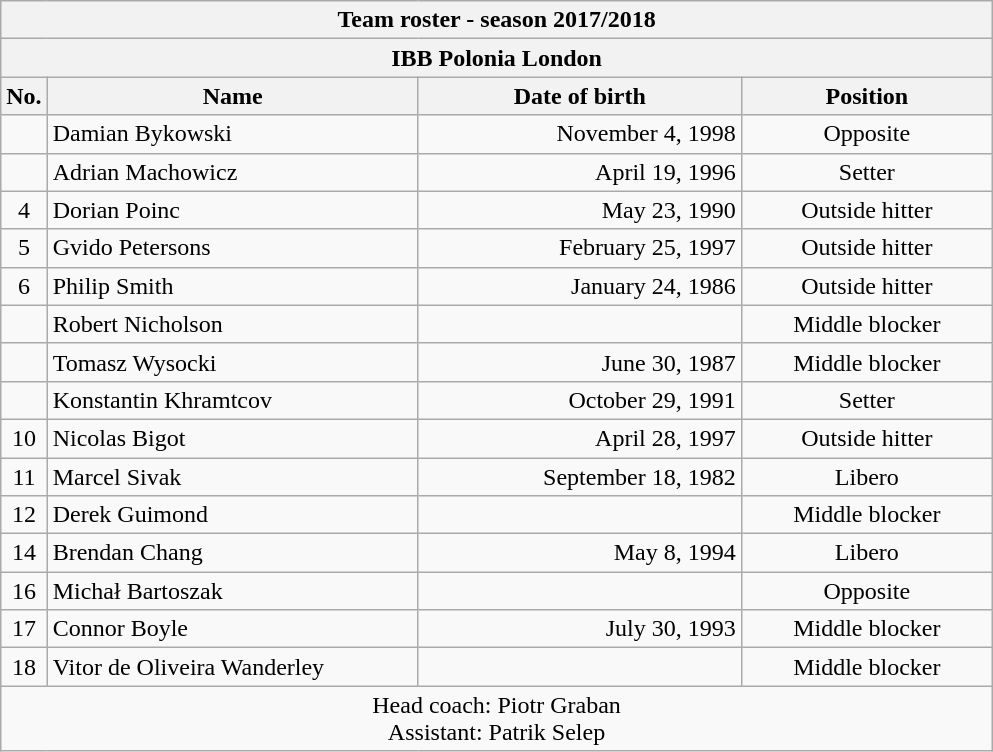<table class="wikitable sortable" style="font-size:100%; text-align:center;">
<tr>
<th colspan=6>Team roster - season 2017/2018</th>
</tr>
<tr>
<th colspan=6>IBB Polonia London</th>
</tr>
<tr>
<th>No.</th>
<th style="width:15em">Name</th>
<th style="width:13em">Date of birth</th>
<th style="width:10em">Position</th>
</tr>
<tr>
<td></td>
<td align=left>  Damian Bykowski</td>
<td align="right">November 4, 1998</td>
<td>Opposite</td>
</tr>
<tr>
<td></td>
<td align=left> Adrian Machowicz</td>
<td align="right">April 19, 1996</td>
<td>Setter</td>
</tr>
<tr>
<td>4</td>
<td align="left"> Dorian Poinc</td>
<td align="right">May 23, 1990</td>
<td>Outside hitter</td>
</tr>
<tr>
<td>5</td>
<td align="left"> Gvido Petersons</td>
<td align="right">February 25, 1997</td>
<td>Outside hitter</td>
</tr>
<tr>
<td>6</td>
<td align="left"> Philip Smith</td>
<td align="right">January 24, 1986</td>
<td>Outside hitter</td>
</tr>
<tr>
<td></td>
<td align=left> Robert Nicholson</td>
<td align=right></td>
<td>Middle blocker</td>
</tr>
<tr>
<td></td>
<td align=left> Tomasz Wysocki</td>
<td align="right">June 30, 1987</td>
<td>Middle blocker</td>
</tr>
<tr>
<td></td>
<td align=left> Konstantin Khramtcov</td>
<td align="right">October 29, 1991</td>
<td>Setter</td>
</tr>
<tr>
<td>10</td>
<td align=left> Nicolas Bigot</td>
<td align="right">April 28, 1997</td>
<td>Outside hitter</td>
</tr>
<tr>
<td>11</td>
<td align=left> Marcel Sivak</td>
<td align="right">September 18, 1982</td>
<td>Libero</td>
</tr>
<tr>
<td>12</td>
<td align=left> Derek Guimond</td>
<td align=right></td>
<td>Middle blocker</td>
</tr>
<tr>
<td>14</td>
<td align="left"> Brendan Chang</td>
<td align="right">May 8, 1994</td>
<td>Libero</td>
</tr>
<tr>
<td>16</td>
<td align="left"> Michał Bartoszak</td>
<td align="right"></td>
<td>Opposite</td>
</tr>
<tr>
<td>17</td>
<td align="left"> Connor Boyle</td>
<td align="right">July 30, 1993</td>
<td>Middle blocker</td>
</tr>
<tr>
<td>18</td>
<td align="left"> Vitor de Oliveira Wanderley</td>
<td align="right"></td>
<td>Middle blocker</td>
</tr>
<tr>
<td colspan=4>Head coach: Piotr Graban<br>Assistant: Patrik Selep</td>
</tr>
</table>
